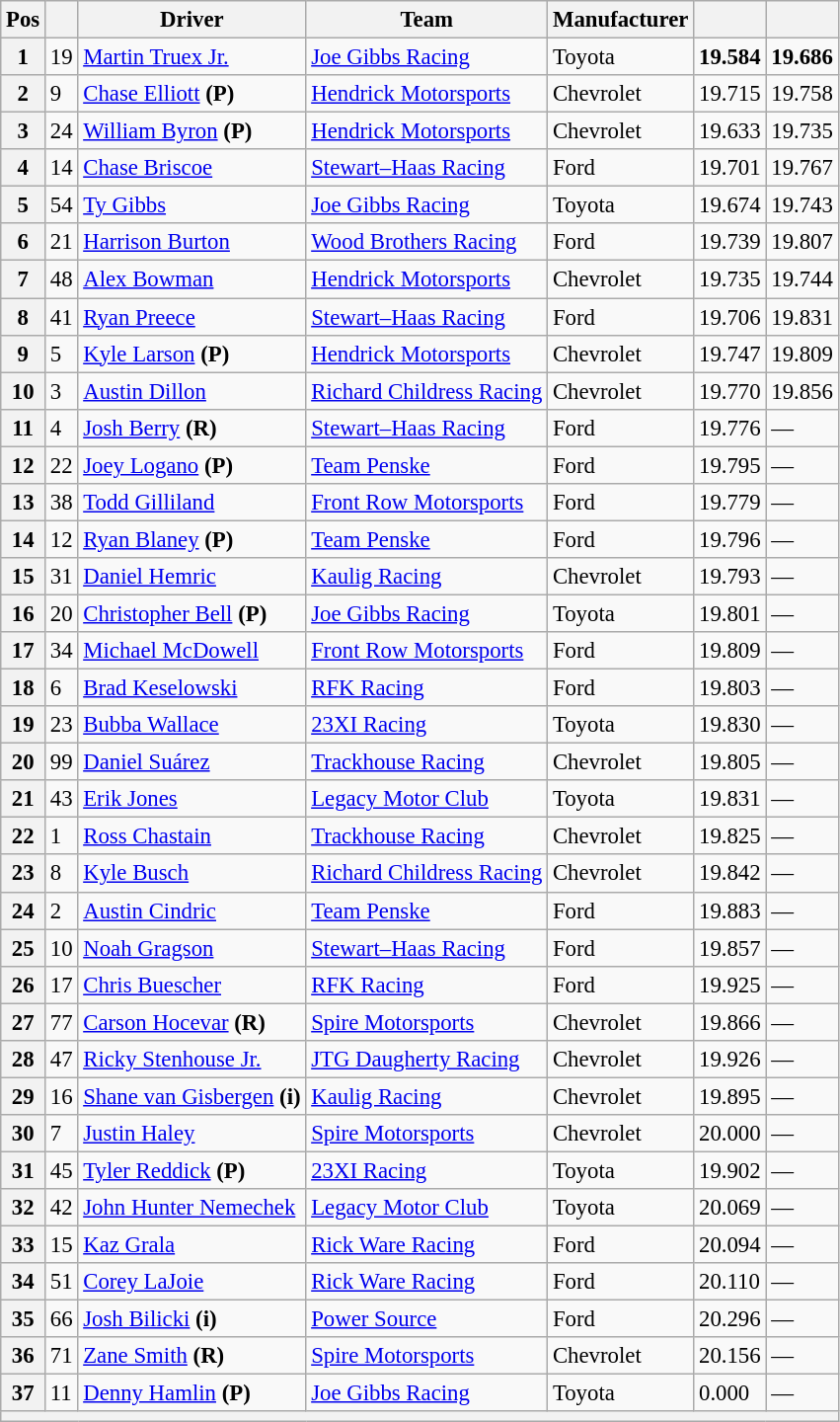<table class="wikitable" style="font-size:95%">
<tr>
<th>Pos</th>
<th></th>
<th>Driver</th>
<th>Team</th>
<th>Manufacturer</th>
<th></th>
<th></th>
</tr>
<tr>
<th>1</th>
<td>19</td>
<td><a href='#'>Martin Truex Jr.</a></td>
<td><a href='#'>Joe Gibbs Racing</a></td>
<td>Toyota</td>
<td><strong>19.584</strong></td>
<td><strong>19.686</strong></td>
</tr>
<tr>
<th>2</th>
<td>9</td>
<td><a href='#'>Chase Elliott</a> <strong>(P)</strong></td>
<td><a href='#'>Hendrick Motorsports</a></td>
<td>Chevrolet</td>
<td>19.715</td>
<td>19.758</td>
</tr>
<tr>
<th>3</th>
<td>24</td>
<td><a href='#'>William Byron</a> <strong>(P)</strong></td>
<td><a href='#'>Hendrick Motorsports</a></td>
<td>Chevrolet</td>
<td>19.633</td>
<td>19.735</td>
</tr>
<tr>
<th>4</th>
<td>14</td>
<td><a href='#'>Chase Briscoe</a></td>
<td><a href='#'>Stewart–Haas Racing</a></td>
<td>Ford</td>
<td>19.701</td>
<td>19.767</td>
</tr>
<tr>
<th>5</th>
<td>54</td>
<td><a href='#'>Ty Gibbs</a></td>
<td><a href='#'>Joe Gibbs Racing</a></td>
<td>Toyota</td>
<td>19.674</td>
<td>19.743</td>
</tr>
<tr>
<th>6</th>
<td>21</td>
<td><a href='#'>Harrison Burton</a></td>
<td><a href='#'>Wood Brothers Racing</a></td>
<td>Ford</td>
<td>19.739</td>
<td>19.807</td>
</tr>
<tr>
<th>7</th>
<td>48</td>
<td><a href='#'>Alex Bowman</a></td>
<td><a href='#'>Hendrick Motorsports</a></td>
<td>Chevrolet</td>
<td>19.735</td>
<td>19.744</td>
</tr>
<tr>
<th>8</th>
<td>41</td>
<td><a href='#'>Ryan Preece</a></td>
<td><a href='#'>Stewart–Haas Racing</a></td>
<td>Ford</td>
<td>19.706</td>
<td>19.831</td>
</tr>
<tr>
<th>9</th>
<td>5</td>
<td><a href='#'>Kyle Larson</a> <strong>(P)</strong></td>
<td><a href='#'>Hendrick Motorsports</a></td>
<td>Chevrolet</td>
<td>19.747</td>
<td>19.809</td>
</tr>
<tr>
<th>10</th>
<td>3</td>
<td><a href='#'>Austin Dillon</a></td>
<td><a href='#'>Richard Childress Racing</a></td>
<td>Chevrolet</td>
<td>19.770</td>
<td>19.856</td>
</tr>
<tr>
<th>11</th>
<td>4</td>
<td><a href='#'>Josh Berry</a> <strong>(R)</strong></td>
<td><a href='#'>Stewart–Haas Racing</a></td>
<td>Ford</td>
<td>19.776</td>
<td>—</td>
</tr>
<tr>
<th>12</th>
<td>22</td>
<td><a href='#'>Joey Logano</a> <strong>(P)</strong></td>
<td><a href='#'>Team Penske</a></td>
<td>Ford</td>
<td>19.795</td>
<td>—</td>
</tr>
<tr>
<th>13</th>
<td>38</td>
<td><a href='#'>Todd Gilliland</a></td>
<td><a href='#'>Front Row Motorsports</a></td>
<td>Ford</td>
<td>19.779</td>
<td>—</td>
</tr>
<tr>
<th>14</th>
<td>12</td>
<td><a href='#'>Ryan Blaney</a> <strong>(P)</strong></td>
<td><a href='#'>Team Penske</a></td>
<td>Ford</td>
<td>19.796</td>
<td>—</td>
</tr>
<tr>
<th>15</th>
<td>31</td>
<td><a href='#'>Daniel Hemric</a></td>
<td><a href='#'>Kaulig Racing</a></td>
<td>Chevrolet</td>
<td>19.793</td>
<td>—</td>
</tr>
<tr>
<th>16</th>
<td>20</td>
<td><a href='#'>Christopher Bell</a> <strong>(P)</strong></td>
<td><a href='#'>Joe Gibbs Racing</a></td>
<td>Toyota</td>
<td>19.801</td>
<td>—</td>
</tr>
<tr>
<th>17</th>
<td>34</td>
<td><a href='#'>Michael McDowell</a></td>
<td><a href='#'>Front Row Motorsports</a></td>
<td>Ford</td>
<td>19.809</td>
<td>—</td>
</tr>
<tr>
<th>18</th>
<td>6</td>
<td><a href='#'>Brad Keselowski</a></td>
<td><a href='#'>RFK Racing</a></td>
<td>Ford</td>
<td>19.803</td>
<td>—</td>
</tr>
<tr>
<th>19</th>
<td>23</td>
<td><a href='#'>Bubba Wallace</a></td>
<td><a href='#'>23XI Racing</a></td>
<td>Toyota</td>
<td>19.830</td>
<td>—</td>
</tr>
<tr>
<th>20</th>
<td>99</td>
<td><a href='#'>Daniel Suárez</a></td>
<td><a href='#'>Trackhouse Racing</a></td>
<td>Chevrolet</td>
<td>19.805</td>
<td>—</td>
</tr>
<tr>
<th>21</th>
<td>43</td>
<td><a href='#'>Erik Jones</a></td>
<td><a href='#'>Legacy Motor Club</a></td>
<td>Toyota</td>
<td>19.831</td>
<td>—</td>
</tr>
<tr>
<th>22</th>
<td>1</td>
<td><a href='#'>Ross Chastain</a></td>
<td><a href='#'>Trackhouse Racing</a></td>
<td>Chevrolet</td>
<td>19.825</td>
<td>—</td>
</tr>
<tr>
<th>23</th>
<td>8</td>
<td><a href='#'>Kyle Busch</a></td>
<td><a href='#'>Richard Childress Racing</a></td>
<td>Chevrolet</td>
<td>19.842</td>
<td>—</td>
</tr>
<tr>
<th>24</th>
<td>2</td>
<td><a href='#'>Austin Cindric</a></td>
<td><a href='#'>Team Penske</a></td>
<td>Ford</td>
<td>19.883</td>
<td>—</td>
</tr>
<tr>
<th>25</th>
<td>10</td>
<td><a href='#'>Noah Gragson</a></td>
<td><a href='#'>Stewart–Haas Racing</a></td>
<td>Ford</td>
<td>19.857</td>
<td>—</td>
</tr>
<tr>
<th>26</th>
<td>17</td>
<td><a href='#'>Chris Buescher</a></td>
<td><a href='#'>RFK Racing</a></td>
<td>Ford</td>
<td>19.925</td>
<td>—</td>
</tr>
<tr>
<th>27</th>
<td>77</td>
<td><a href='#'>Carson Hocevar</a> <strong>(R)</strong></td>
<td><a href='#'>Spire Motorsports</a></td>
<td>Chevrolet</td>
<td>19.866</td>
<td>—</td>
</tr>
<tr>
<th>28</th>
<td>47</td>
<td><a href='#'>Ricky Stenhouse Jr.</a></td>
<td><a href='#'>JTG Daugherty Racing</a></td>
<td>Chevrolet</td>
<td>19.926</td>
<td>—</td>
</tr>
<tr>
<th>29</th>
<td>16</td>
<td><a href='#'>Shane van Gisbergen</a> <strong>(i)</strong></td>
<td><a href='#'>Kaulig Racing</a></td>
<td>Chevrolet</td>
<td>19.895</td>
<td>—</td>
</tr>
<tr>
<th>30</th>
<td>7</td>
<td><a href='#'>Justin Haley</a></td>
<td><a href='#'>Spire Motorsports</a></td>
<td>Chevrolet</td>
<td>20.000</td>
<td>—</td>
</tr>
<tr>
<th>31</th>
<td>45</td>
<td><a href='#'>Tyler Reddick</a> <strong>(P)</strong></td>
<td><a href='#'>23XI Racing</a></td>
<td>Toyota</td>
<td>19.902</td>
<td>—</td>
</tr>
<tr>
<th>32</th>
<td>42</td>
<td><a href='#'>John Hunter Nemechek</a></td>
<td><a href='#'>Legacy Motor Club</a></td>
<td>Toyota</td>
<td>20.069</td>
<td>—</td>
</tr>
<tr>
<th>33</th>
<td>15</td>
<td><a href='#'>Kaz Grala</a></td>
<td><a href='#'>Rick Ware Racing</a></td>
<td>Ford</td>
<td>20.094</td>
<td>—</td>
</tr>
<tr>
<th>34</th>
<td>51</td>
<td><a href='#'>Corey LaJoie</a></td>
<td><a href='#'>Rick Ware Racing</a></td>
<td>Ford</td>
<td>20.110</td>
<td>—</td>
</tr>
<tr>
<th>35</th>
<td>66</td>
<td><a href='#'>Josh Bilicki</a> <strong>(i)</strong></td>
<td><a href='#'>Power Source</a></td>
<td>Ford</td>
<td>20.296</td>
<td>—</td>
</tr>
<tr>
<th>36</th>
<td>71</td>
<td><a href='#'>Zane Smith</a> <strong>(R)</strong></td>
<td><a href='#'>Spire Motorsports</a></td>
<td>Chevrolet</td>
<td>20.156</td>
<td>—</td>
</tr>
<tr>
<th>37</th>
<td>11</td>
<td><a href='#'>Denny Hamlin</a> <strong>(P)</strong></td>
<td><a href='#'>Joe Gibbs Racing</a></td>
<td>Toyota</td>
<td>0.000</td>
<td>—</td>
</tr>
<tr>
<th colspan="7"></th>
</tr>
</table>
